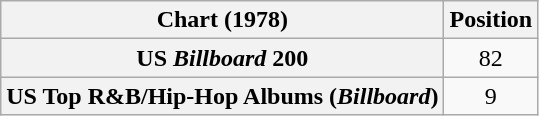<table class="wikitable sortable plainrowheaders" style="text-align:center">
<tr>
<th scope="col">Chart (1978)</th>
<th scope="col">Position</th>
</tr>
<tr>
<th scope="row">US <em>Billboard</em> 200</th>
<td>82</td>
</tr>
<tr>
<th scope="row">US Top R&B/Hip-Hop Albums (<em>Billboard</em>)</th>
<td>9</td>
</tr>
</table>
